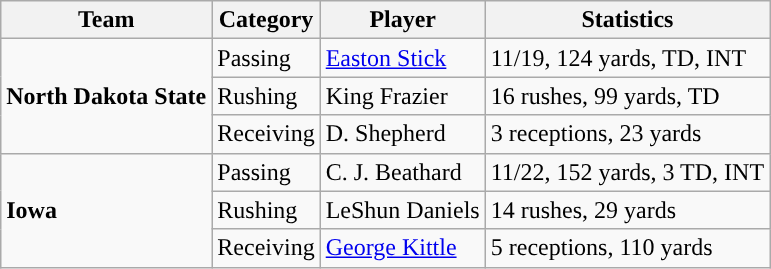<table class="wikitable" style="float: left;">
<tr>
<th>Team</th>
<th>Category</th>
<th>Player</th>
<th>Statistics</th>
</tr>
<tr>
<td rowspan=3><strong>North Dakota State</strong></td>
<td>Passing</td>
<td><a href='#'>Easton Stick</a></td>
<td>11/19, 124 yards, TD, INT</td>
</tr>
<tr>
<td>Rushing</td>
<td>King Frazier</td>
<td>16 rushes, 99 yards, TD</td>
</tr>
<tr>
<td>Receiving</td>
<td>D. Shepherd</td>
<td>3 receptions, 23 yards</td>
</tr>
<tr>
<td rowspan=3><strong>Iowa</strong></td>
<td>Passing</td>
<td>C. J. Beathard</td>
<td>11/22, 152 yards, 3 TD, INT</td>
</tr>
<tr>
<td>Rushing</td>
<td>LeShun Daniels</td>
<td>14 rushes, 29 yards</td>
</tr>
<tr>
<td>Receiving</td>
<td><a href='#'>George Kittle</a></td>
<td>5 receptions, 110 yards</td>
</tr>
</table>
